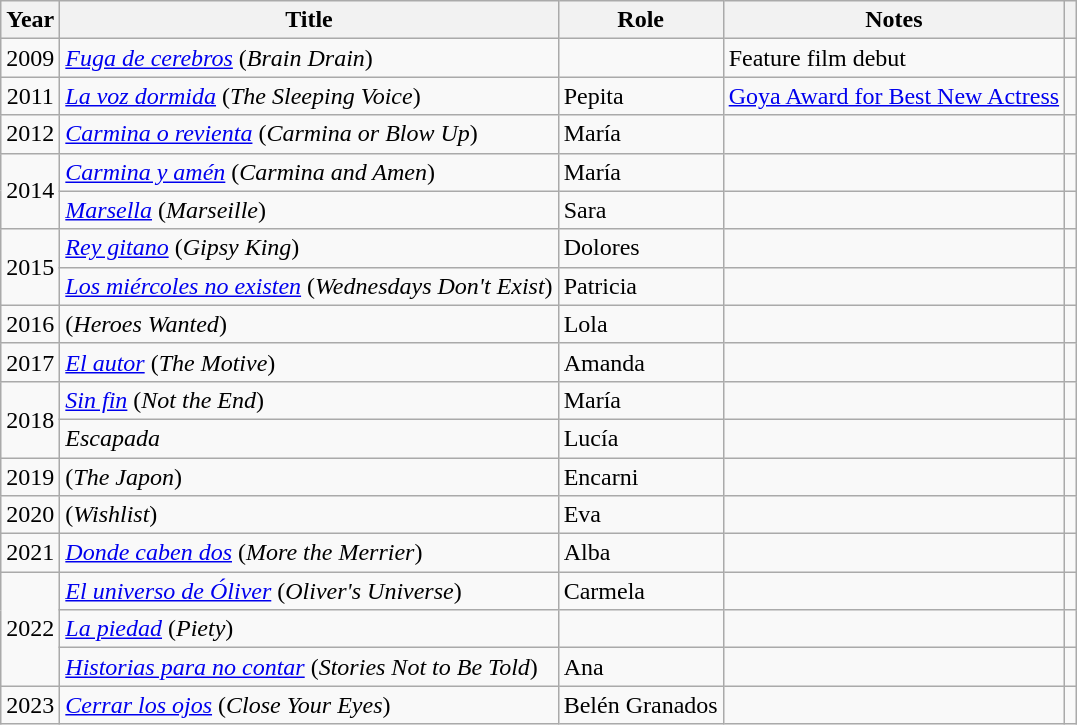<table class="wikitable sortable">
<tr>
<th>Year</th>
<th>Title</th>
<th>Role</th>
<th class="unsortable">Notes</th>
<th class="unsortable"></th>
</tr>
<tr>
<td align = "center">2009</td>
<td><em><a href='#'>Fuga de cerebros</a></em> (<em>Brain Drain</em>)</td>
<td></td>
<td>Feature film debut</td>
<td align = "center"></td>
</tr>
<tr>
<td align = "center">2011</td>
<td><em><a href='#'>La voz dormida</a></em> (<em>The Sleeping Voice</em>)</td>
<td>Pepita</td>
<td><a href='#'>Goya Award for Best New Actress</a></td>
<td align = "center"></td>
</tr>
<tr>
<td align = "center">2012</td>
<td><em><a href='#'>Carmina o revienta</a></em> (<em>Carmina or Blow Up</em>)</td>
<td>María</td>
<td></td>
<td align = "center"></td>
</tr>
<tr>
<td rowspan = "2" align = "center">2014</td>
<td><em><a href='#'>Carmina y amén</a></em> (<em>Carmina and Amen</em>)</td>
<td>María</td>
<td></td>
<td align = "center"></td>
</tr>
<tr>
<td><em><a href='#'>Marsella</a></em> (<em>Marseille</em>)</td>
<td>Sara</td>
<td></td>
<td align = "center"></td>
</tr>
<tr>
<td rowspan = "2" align = "center">2015</td>
<td><em><a href='#'>Rey gitano</a></em> (<em>Gipsy King</em>)</td>
<td>Dolores</td>
<td></td>
<td align = "center"></td>
</tr>
<tr>
<td><em><a href='#'>Los miércoles no existen</a></em> (<em>Wednesdays Don't Exist</em>)</td>
<td>Patricia</td>
<td></td>
<td align = "center"></td>
</tr>
<tr>
<td align = "center">2016</td>
<td><em></em> (<em>Heroes Wanted</em>)</td>
<td>Lola</td>
<td></td>
<td align = "center"></td>
</tr>
<tr>
<td align = "center">2017</td>
<td><em><a href='#'>El autor</a></em> (<em>The Motive</em>)</td>
<td>Amanda</td>
<td></td>
<td align = "center"></td>
</tr>
<tr>
<td rowspan = "2" align = "center">2018</td>
<td><em><a href='#'>Sin fin</a></em> (<em>Not the End</em>)</td>
<td>María</td>
<td></td>
<td align = "center"></td>
</tr>
<tr>
<td><em>Escapada</em></td>
<td>Lucía</td>
<td></td>
<td align = "center"></td>
</tr>
<tr>
<td align = "center">2019</td>
<td><em></em> (<em>The Japon</em>)</td>
<td>Encarni</td>
<td></td>
<td align = "center"></td>
</tr>
<tr>
<td align = "center">2020</td>
<td><em></em> (<em>Wishlist</em>)</td>
<td>Eva</td>
<td></td>
<td align = "center"></td>
</tr>
<tr>
<td align = "center">2021</td>
<td><em><a href='#'>Donde caben dos</a></em> (<em>More the Merrier</em>)</td>
<td>Alba</td>
<td></td>
<td align = "center"></td>
</tr>
<tr>
<td align = "center" rowspan = "3">2022</td>
<td><em><a href='#'>El universo de Óliver</a></em> (<em>Oliver's Universe</em>)</td>
<td>Carmela</td>
<td></td>
<td align = "center"></td>
</tr>
<tr>
<td><em><a href='#'>La piedad</a></em> (<em>Piety</em>)</td>
<td></td>
<td></td>
<td align = "center"></td>
</tr>
<tr>
<td><em><a href='#'>Historias para no contar</a></em> (<em>Stories Not to Be Told</em>)</td>
<td>Ana</td>
<td></td>
<td align = "center"></td>
</tr>
<tr>
<td align = "center">2023</td>
<td><em><a href='#'>Cerrar los ojos</a></em> (<em>Close Your Eyes</em>)</td>
<td>Belén Granados</td>
<td></td>
<td align = "center"></td>
</tr>
</table>
